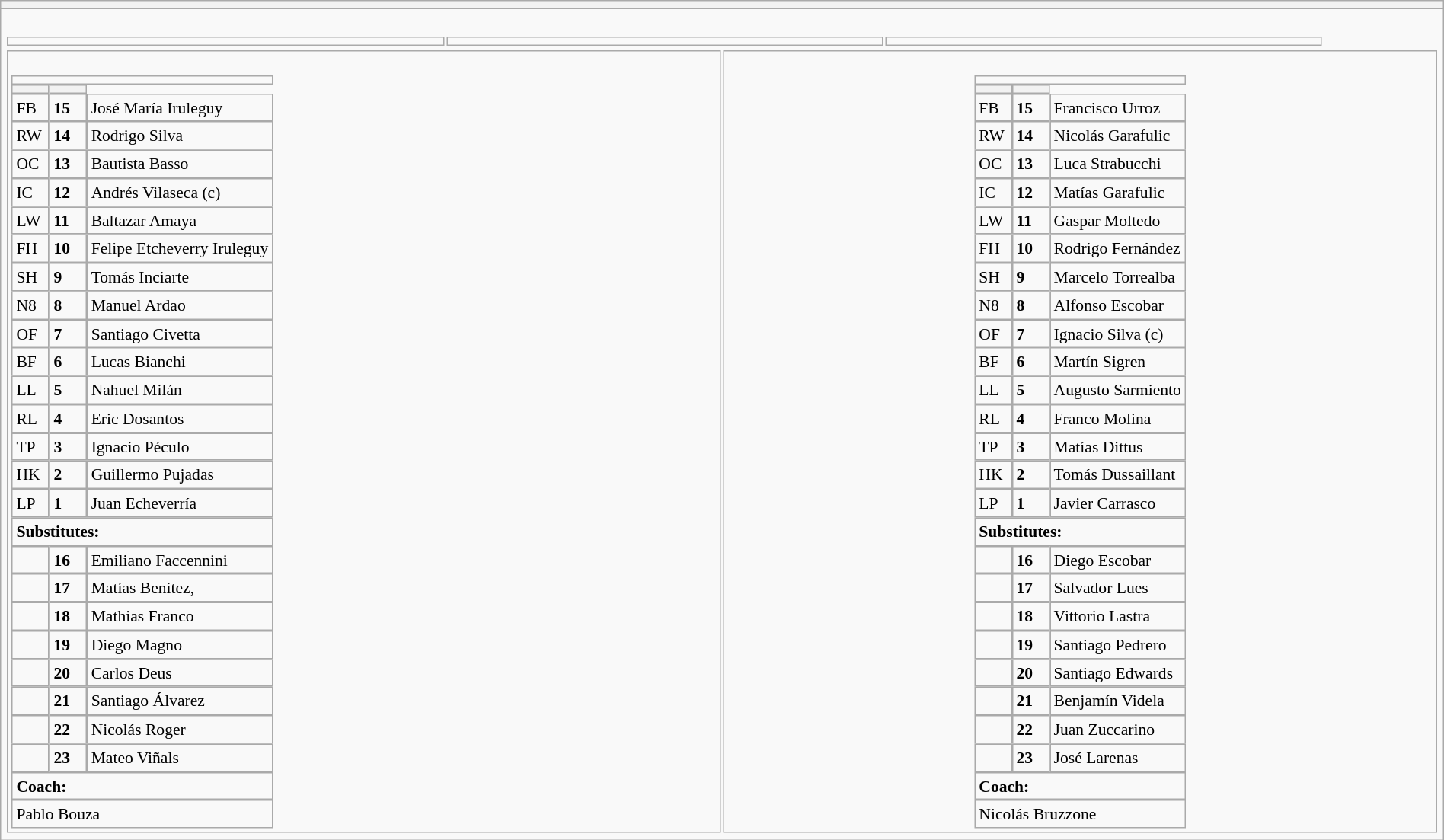<table style="width:100%" class="wikitable collapsible collapsed">
<tr>
<th></th>
</tr>
<tr>
<td><br><table width="92%">
<tr>
<td></td>
<td></td>
<td></td>
</tr>
</table>
<table style="width:100%;">
<tr>
<td style="vertical-align:top; width:50%;"><br><table cellspacing="0" cellpadding="0" style="font-size: 90%">
<tr>
<td colspan="4"></td>
</tr>
<tr>
<th width="25"></th>
<th width="25"></th>
</tr>
<tr>
<td>FB</td>
<td><strong>15</strong></td>
<td>José María Iruleguy</td>
</tr>
<tr>
<td>RW</td>
<td><strong>14</strong></td>
<td>Rodrigo Silva</td>
</tr>
<tr>
<td>OC</td>
<td><strong>13</strong></td>
<td>Bautista Basso</td>
</tr>
<tr>
<td>IC</td>
<td><strong>12</strong></td>
<td>Andrés Vilaseca (c)</td>
</tr>
<tr>
<td>LW</td>
<td><strong>11</strong></td>
<td>Baltazar Amaya</td>
</tr>
<tr>
<td>FH</td>
<td><strong>10</strong></td>
<td>Felipe Etcheverry Iruleguy</td>
</tr>
<tr>
<td>SH</td>
<td><strong>9</strong></td>
<td>Tomás Inciarte</td>
</tr>
<tr>
<td>N8</td>
<td><strong>8</strong></td>
<td>Manuel Ardao</td>
</tr>
<tr>
<td>OF</td>
<td><strong>7</strong></td>
<td>Santiago Civetta</td>
</tr>
<tr>
<td>BF</td>
<td><strong>6</strong></td>
<td>Lucas Bianchi</td>
</tr>
<tr>
<td>LL</td>
<td><strong>5</strong></td>
<td>Nahuel Milán</td>
</tr>
<tr>
<td>RL</td>
<td><strong>4</strong></td>
<td>Eric Dosantos</td>
</tr>
<tr>
<td>TP</td>
<td><strong>3</strong></td>
<td>Ignacio Péculo</td>
</tr>
<tr>
<td>HK</td>
<td><strong>2</strong></td>
<td>Guillermo Pujadas</td>
</tr>
<tr>
<td>LP</td>
<td><strong>1</strong></td>
<td>Juan Echeverría</td>
</tr>
<tr>
<td colspan="3"><strong>Substitutes:</strong></td>
</tr>
<tr>
<td></td>
<td><strong>16</strong></td>
<td>Emiliano Faccennini</td>
</tr>
<tr>
<td></td>
<td><strong>17</strong></td>
<td>Matías Benítez,</td>
</tr>
<tr>
<td></td>
<td><strong>18</strong></td>
<td>Mathias Franco</td>
</tr>
<tr>
<td></td>
<td><strong>19</strong></td>
<td>Diego Magno</td>
</tr>
<tr>
<td></td>
<td><strong>20</strong></td>
<td>Carlos Deus</td>
</tr>
<tr>
<td></td>
<td><strong>21</strong></td>
<td>Santiago Álvarez</td>
</tr>
<tr>
<td></td>
<td><strong>22</strong></td>
<td>Nicolás Roger</td>
</tr>
<tr>
<td></td>
<td><strong>23</strong></td>
<td>Mateo Viñals</td>
</tr>
<tr>
<td colspan="3"><strong>Coach:</strong></td>
</tr>
<tr>
<td colspan="4"> Pablo Bouza</td>
</tr>
</table>
</td>
<td style="vertical-align:top; width:50%;"><br><table cellspacing="0" cellpadding="0" style="font-size:90%; margin:auto;">
<tr>
<td colspan="4"></td>
</tr>
<tr>
<th width="25"></th>
<th width="25"></th>
</tr>
<tr>
<td>FB</td>
<td><strong>15</strong></td>
<td>Francisco Urroz</td>
</tr>
<tr>
<td>RW</td>
<td><strong>14</strong></td>
<td>Nicolás Garafulic</td>
</tr>
<tr>
<td>OC</td>
<td><strong>13</strong></td>
<td>Luca Strabucchi</td>
</tr>
<tr>
<td>IC</td>
<td><strong>12</strong></td>
<td>Matías Garafulic</td>
</tr>
<tr>
<td>LW</td>
<td><strong>11</strong></td>
<td>Gaspar Moltedo</td>
</tr>
<tr>
<td>FH</td>
<td><strong>10</strong></td>
<td>Rodrigo Fernández</td>
</tr>
<tr>
<td>SH</td>
<td><strong>9</strong></td>
<td>Marcelo Torrealba</td>
</tr>
<tr>
<td>N8</td>
<td><strong>8</strong></td>
<td>Alfonso Escobar</td>
</tr>
<tr>
<td>OF</td>
<td><strong>7</strong></td>
<td>Ignacio Silva (c)</td>
</tr>
<tr>
<td>BF</td>
<td><strong>6</strong></td>
<td>Martín Sigren</td>
</tr>
<tr>
<td>LL</td>
<td><strong>5</strong></td>
<td>Augusto Sarmiento</td>
</tr>
<tr>
<td>RL</td>
<td><strong>4</strong></td>
<td>Franco Molina</td>
</tr>
<tr>
<td>TP</td>
<td><strong>3</strong></td>
<td>Matías Dittus</td>
</tr>
<tr>
<td>HK</td>
<td><strong>2</strong></td>
<td>Tomás Dussaillant</td>
</tr>
<tr>
<td>LP</td>
<td><strong>1</strong></td>
<td>Javier Carrasco</td>
</tr>
<tr>
<td colspan="3"><strong>Substitutes:</strong></td>
</tr>
<tr>
<td></td>
<td><strong>16</strong></td>
<td>Diego Escobar</td>
</tr>
<tr>
<td></td>
<td><strong>17</strong></td>
<td>Salvador Lues</td>
</tr>
<tr>
<td></td>
<td><strong>18</strong></td>
<td>Vittorio Lastra</td>
</tr>
<tr>
<td></td>
<td><strong>19</strong></td>
<td>Santiago Pedrero</td>
</tr>
<tr>
<td></td>
<td><strong>20</strong></td>
<td>Santiago Edwards</td>
</tr>
<tr>
<td></td>
<td><strong>21</strong></td>
<td>Benjamín Videla</td>
</tr>
<tr>
<td></td>
<td><strong>22</strong></td>
<td>Juan Zuccarino</td>
</tr>
<tr>
<td></td>
<td><strong>23</strong></td>
<td>José Larenas</td>
</tr>
<tr>
<td colspan="3"><strong>Coach:</strong></td>
</tr>
<tr>
<td colspan="4"> Nicolás Bruzzone</td>
</tr>
</table>
</td>
</tr>
</table>
</td>
</tr>
</table>
